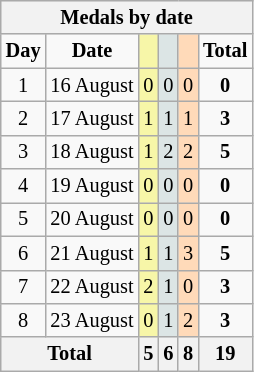<table class="wikitable" style="font-size:85%; text-align:center;">
<tr style="background:#efefef;">
<th colspan=6><strong>Medals by date</strong></th>
</tr>
<tr>
<td><strong>Day</strong></td>
<td><strong>Date</strong></td>
<td style="background:#F7F6A8;"></td>
<td style="background:#DCE5E5;"></td>
<td style="background:#FFDAB9;"></td>
<td><strong>Total</strong></td>
</tr>
<tr>
<td>1</td>
<td>16 August</td>
<td style="background:#F7F6A8;">0</td>
<td style="background:#DCE5E5;">0</td>
<td style="background:#FFDAB9;">0</td>
<td><strong>0</strong></td>
</tr>
<tr>
<td>2</td>
<td>17 August</td>
<td style="background:#F7F6A8;">1</td>
<td style="background:#DCE5E5;">1</td>
<td style="background:#FFDAB9;">1</td>
<td><strong>3</strong></td>
</tr>
<tr>
<td>3</td>
<td>18 August</td>
<td style="background:#F7F6A8;">1</td>
<td style="background:#DCE5E5;">2</td>
<td style="background:#FFDAB9;">2</td>
<td><strong>5</strong></td>
</tr>
<tr>
<td>4</td>
<td>19 August</td>
<td style="background:#F7F6A8;">0</td>
<td style="background:#DCE5E5;">0</td>
<td style="background:#FFDAB9;">0</td>
<td><strong>0</strong></td>
</tr>
<tr>
<td>5</td>
<td>20 August</td>
<td style="background:#F7F6A8;">0</td>
<td style="background:#DCE5E5;">0</td>
<td style="background:#FFDAB9;">0</td>
<td><strong>0</strong></td>
</tr>
<tr>
<td>6</td>
<td>21 August</td>
<td style="background:#F7F6A8;">1</td>
<td style="background:#DCE5E5;">1</td>
<td style="background:#FFDAB9;">3</td>
<td><strong>5</strong></td>
</tr>
<tr>
<td>7</td>
<td>22 August</td>
<td style="background:#F7F6A8;">2</td>
<td style="background:#DCE5E5;">1</td>
<td style="background:#FFDAB9;">0</td>
<td><strong>3</strong></td>
</tr>
<tr>
<td>8</td>
<td>23 August</td>
<td style="background:#F7F6A8;">0</td>
<td style="background:#DCE5E5;">1</td>
<td style="background:#FFDAB9;">2</td>
<td><strong>3</strong></td>
</tr>
<tr>
<th colspan="2">Total</th>
<th>5</th>
<th>6</th>
<th>8</th>
<th>19</th>
</tr>
</table>
